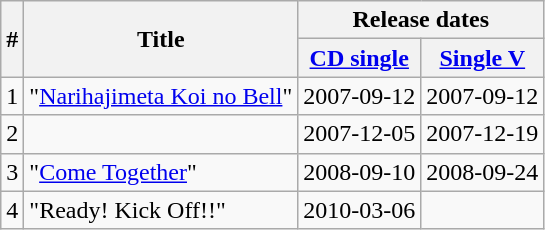<table class="wikitable" style="text-align:center;">
<tr>
<th rowspan="2">#</th>
<th rowspan="2">Title</th>
<th colspan="2">Release dates</th>
</tr>
<tr>
<th><a href='#'>CD single</a></th>
<th><a href='#'>Single V</a></th>
</tr>
<tr>
<td>1</td>
<td align="left">"<a href='#'>Narihajimeta Koi no Bell</a>"</td>
<td>2007-09-12</td>
<td>2007-09-12</td>
</tr>
<tr>
<td>2</td>
<td align="left"></td>
<td>2007-12-05</td>
<td>2007-12-19</td>
</tr>
<tr>
<td>3</td>
<td align="left">"<a href='#'>Come Together</a>"</td>
<td>2008-09-10</td>
<td>2008-09-24</td>
</tr>
<tr>
<td>4</td>
<td align="left">"Ready! Kick Off!!"</td>
<td>2010-03-06</td>
</tr>
</table>
